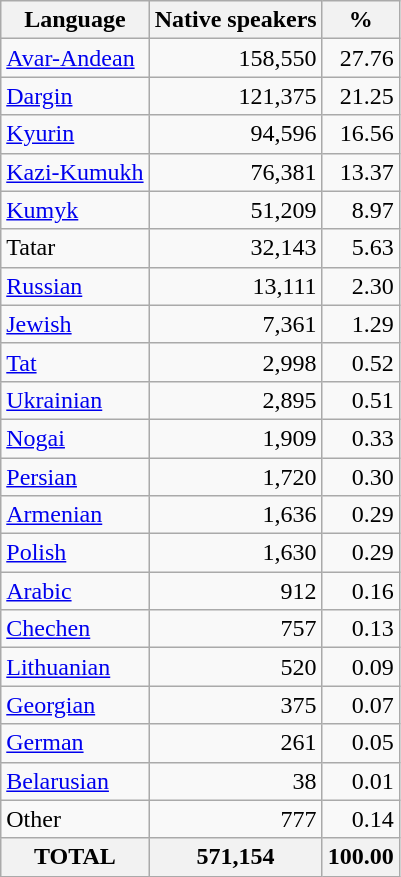<table class="wikitable sortable">
<tr>
<th>Language</th>
<th>Native speakers</th>
<th>%</th>
</tr>
<tr>
<td><a href='#'>Avar-Andean</a></td>
<td align="right">158,550</td>
<td align="right">27.76</td>
</tr>
<tr>
<td><a href='#'>Dargin</a></td>
<td align="right">121,375</td>
<td align="right">21.25</td>
</tr>
<tr>
<td><a href='#'>Kyurin</a></td>
<td align="right">94,596</td>
<td align="right">16.56</td>
</tr>
<tr>
<td><a href='#'>Kazi-Kumukh</a></td>
<td align="right">76,381</td>
<td align="right">13.37</td>
</tr>
<tr>
<td><a href='#'>Kumyk</a></td>
<td align="right">51,209</td>
<td align="right">8.97</td>
</tr>
<tr>
<td>Tatar</td>
<td align="right">32,143</td>
<td align="right">5.63</td>
</tr>
<tr>
<td><a href='#'>Russian</a></td>
<td align="right">13,111</td>
<td align="right">2.30</td>
</tr>
<tr>
<td><a href='#'>Jewish</a></td>
<td align="right">7,361</td>
<td align="right">1.29</td>
</tr>
<tr>
<td><a href='#'>Tat</a></td>
<td align="right">2,998</td>
<td align="right">0.52</td>
</tr>
<tr>
<td><a href='#'>Ukrainian</a></td>
<td align="right">2,895</td>
<td align="right">0.51</td>
</tr>
<tr>
<td><a href='#'>Nogai</a></td>
<td align="right">1,909</td>
<td align="right">0.33</td>
</tr>
<tr>
<td><a href='#'>Persian</a></td>
<td align="right">1,720</td>
<td align="right">0.30</td>
</tr>
<tr>
<td><a href='#'>Armenian</a></td>
<td align="right">1,636</td>
<td align="right">0.29</td>
</tr>
<tr>
<td><a href='#'>Polish</a></td>
<td align="right">1,630</td>
<td align="right">0.29</td>
</tr>
<tr>
<td><a href='#'>Arabic</a></td>
<td align="right">912</td>
<td align="right">0.16</td>
</tr>
<tr>
<td><a href='#'>Chechen</a></td>
<td align="right">757</td>
<td align="right">0.13</td>
</tr>
<tr>
<td><a href='#'>Lithuanian</a></td>
<td align="right">520</td>
<td align="right">0.09</td>
</tr>
<tr>
<td><a href='#'>Georgian</a></td>
<td align="right">375</td>
<td align="right">0.07</td>
</tr>
<tr>
<td><a href='#'>German</a></td>
<td align="right">261</td>
<td align="right">0.05</td>
</tr>
<tr>
<td><a href='#'>Belarusian</a></td>
<td align="right">38</td>
<td align="right">0.01</td>
</tr>
<tr>
<td>Other</td>
<td align="right">777</td>
<td align="right">0.14</td>
</tr>
<tr>
<th>TOTAL</th>
<th>571,154</th>
<th>100.00</th>
</tr>
</table>
